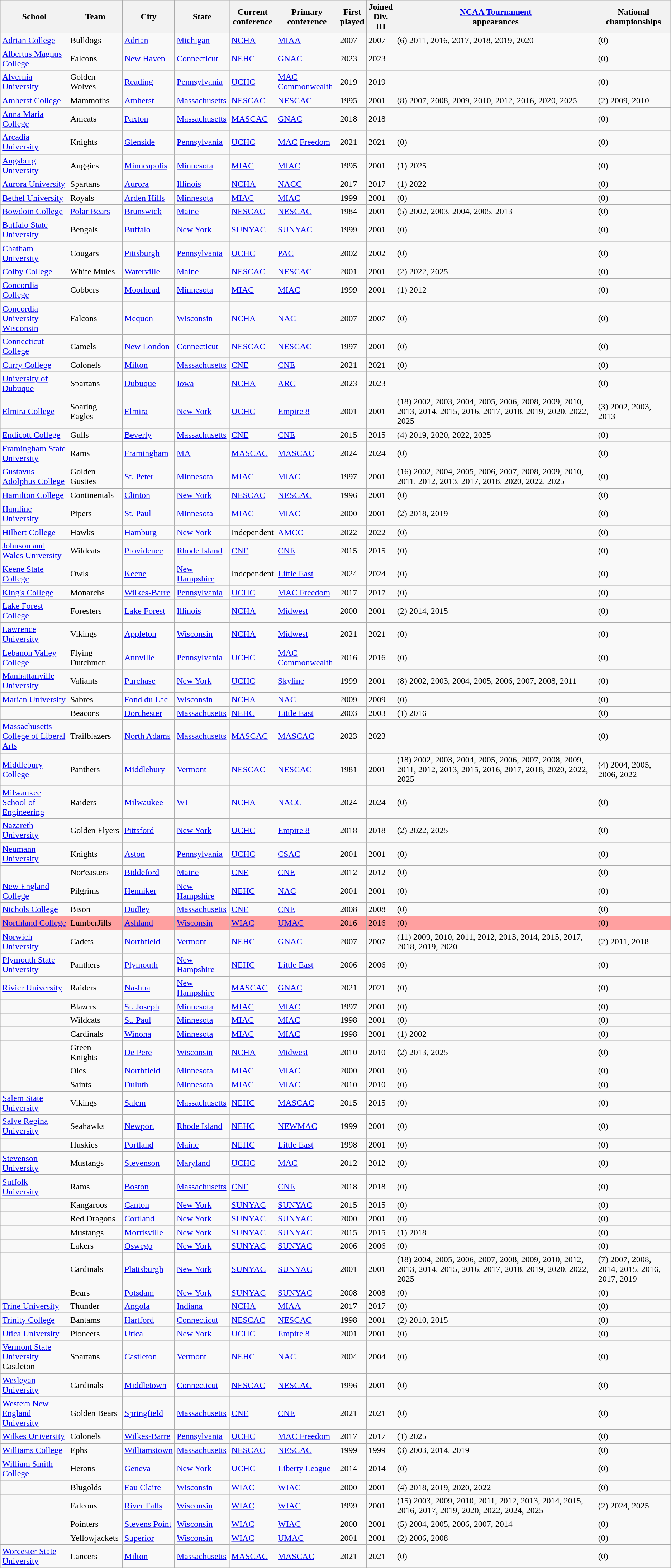<table class="wikitable sortable" style="text-align:left;">
<tr>
<th>School</th>
<th>Team</th>
<th>City</th>
<th>State</th>
<th>Current<br>conference</th>
<th>Primary<br>conference</th>
<th>First<br>played</th>
<th>Joined<br>Div. III</th>
<th width=30%><a href='#'>NCAA Tournament</a><br>appearances</th>
<th>National<br>championships</th>
</tr>
<tr>
<td><a href='#'>Adrian College</a></td>
<td>Bulldogs</td>
<td><a href='#'>Adrian</a></td>
<td><a href='#'>Michigan</a></td>
<td><a href='#'>NCHA</a></td>
<td><a href='#'>MIAA</a></td>
<td>2007</td>
<td>2007</td>
<td>(6) 2011, 2016, 2017, 2018, 2019, 2020</td>
<td>(0)</td>
</tr>
<tr>
<td><a href='#'>Albertus Magnus College</a></td>
<td>Falcons</td>
<td><a href='#'>New Haven</a></td>
<td><a href='#'>Connecticut</a></td>
<td><a href='#'>NEHC</a><br></td>
<td><a href='#'>GNAC</a></td>
<td>2023</td>
<td>2023</td>
<td></td>
<td>(0)</td>
</tr>
<tr>
<td><a href='#'>Alvernia University</a></td>
<td>Golden Wolves</td>
<td><a href='#'>Reading</a></td>
<td><a href='#'>Pennsylvania</a></td>
<td><a href='#'>UCHC</a></td>
<td><a href='#'>MAC Commonwealth</a></td>
<td>2019</td>
<td>2019</td>
<td></td>
<td>(0)</td>
</tr>
<tr>
<td><a href='#'>Amherst College</a></td>
<td>Mammoths</td>
<td><a href='#'>Amherst</a></td>
<td><a href='#'>Massachusetts</a></td>
<td><a href='#'>NESCAC</a></td>
<td><a href='#'>NESCAC</a></td>
<td>1995</td>
<td>2001</td>
<td>(8) 2007, 2008, 2009, 2010, 2012, 2016, 2020, 2025</td>
<td>(2) 2009, 2010</td>
</tr>
<tr>
<td><a href='#'>Anna Maria College</a></td>
<td>Amcats</td>
<td><a href='#'>Paxton</a></td>
<td><a href='#'>Massachusetts</a></td>
<td><a href='#'>MASCAC</a></td>
<td><a href='#'>GNAC</a> <br></td>
<td>2018</td>
<td>2018</td>
<td></td>
<td>(0)</td>
</tr>
<tr>
<td><a href='#'>Arcadia University</a></td>
<td>Knights</td>
<td><a href='#'>Glenside</a></td>
<td><a href='#'>Pennsylvania</a></td>
<td><a href='#'>UCHC</a></td>
<td><a href='#'>MAC</a> <a href='#'>Freedom</a></td>
<td>2021</td>
<td>2021</td>
<td>(0)</td>
<td>(0)</td>
</tr>
<tr>
<td><a href='#'>Augsburg University</a></td>
<td>Auggies</td>
<td><a href='#'>Minneapolis</a></td>
<td><a href='#'>Minnesota</a></td>
<td><a href='#'>MIAC</a></td>
<td><a href='#'>MIAC</a></td>
<td>1995</td>
<td>2001</td>
<td>(1) 2025</td>
<td>(0)</td>
</tr>
<tr>
<td><a href='#'>Aurora University</a></td>
<td>Spartans</td>
<td><a href='#'>Aurora</a></td>
<td><a href='#'>Illinois</a></td>
<td><a href='#'>NCHA</a></td>
<td><a href='#'>NACC</a></td>
<td>2017</td>
<td>2017</td>
<td>(1) 2022</td>
<td>(0)</td>
</tr>
<tr>
<td><a href='#'>Bethel University</a></td>
<td>Royals</td>
<td><a href='#'>Arden Hills</a></td>
<td><a href='#'>Minnesota</a></td>
<td><a href='#'>MIAC</a></td>
<td><a href='#'>MIAC</a></td>
<td>1999</td>
<td>2001</td>
<td>(0)</td>
<td>(0)</td>
</tr>
<tr>
<td><a href='#'>Bowdoin College</a></td>
<td><a href='#'>Polar Bears</a></td>
<td><a href='#'>Brunswick</a></td>
<td><a href='#'>Maine</a></td>
<td><a href='#'>NESCAC</a></td>
<td><a href='#'>NESCAC</a></td>
<td>1984</td>
<td>2001</td>
<td>(5) 2002, 2003, 2004, 2005, 2013</td>
<td>(0)</td>
</tr>
<tr>
<td><a href='#'>Buffalo State University</a></td>
<td>Bengals</td>
<td><a href='#'>Buffalo</a></td>
<td><a href='#'>New York</a></td>
<td><a href='#'>SUNYAC</a></td>
<td><a href='#'>SUNYAC</a></td>
<td>1999</td>
<td>2001</td>
<td>(0)</td>
<td>(0)</td>
</tr>
<tr>
<td><a href='#'>Chatham University</a></td>
<td>Cougars</td>
<td><a href='#'>Pittsburgh</a></td>
<td><a href='#'>Pennsylvania</a></td>
<td><a href='#'>UCHC</a></td>
<td><a href='#'>PAC</a></td>
<td>2002</td>
<td>2002</td>
<td>(0)</td>
<td>(0)</td>
</tr>
<tr>
<td><a href='#'>Colby College</a></td>
<td>White Mules</td>
<td><a href='#'>Waterville</a></td>
<td><a href='#'>Maine</a></td>
<td><a href='#'>NESCAC</a></td>
<td><a href='#'>NESCAC</a></td>
<td>2001</td>
<td>2001</td>
<td>(2) 2022, 2025</td>
<td>(0)</td>
</tr>
<tr>
<td><a href='#'>Concordia College</a></td>
<td>Cobbers</td>
<td><a href='#'>Moorhead</a></td>
<td><a href='#'>Minnesota</a></td>
<td><a href='#'>MIAC</a></td>
<td><a href='#'>MIAC</a></td>
<td>1999</td>
<td>2001</td>
<td>(1) 2012</td>
<td>(0)</td>
</tr>
<tr>
<td><a href='#'>Concordia University Wisconsin</a></td>
<td>Falcons</td>
<td><a href='#'>Mequon</a></td>
<td><a href='#'>Wisconsin</a></td>
<td><a href='#'>NCHA</a></td>
<td><a href='#'>NAC</a></td>
<td>2007</td>
<td>2007</td>
<td>(0)</td>
<td>(0)</td>
</tr>
<tr>
<td><a href='#'>Connecticut College</a></td>
<td>Camels</td>
<td><a href='#'>New London</a></td>
<td><a href='#'>Connecticut</a></td>
<td><a href='#'>NESCAC</a></td>
<td><a href='#'>NESCAC</a></td>
<td>1997</td>
<td>2001</td>
<td>(0)</td>
<td>(0)</td>
</tr>
<tr>
<td><a href='#'>Curry College</a></td>
<td>Colonels</td>
<td><a href='#'>Milton</a></td>
<td><a href='#'>Massachusetts</a></td>
<td><a href='#'>CNE</a></td>
<td><a href='#'>CNE</a></td>
<td>2021</td>
<td>2021</td>
<td>(0)</td>
<td>(0)</td>
</tr>
<tr>
<td><a href='#'>University of Dubuque</a></td>
<td>Spartans</td>
<td><a href='#'>Dubuque</a></td>
<td><a href='#'>Iowa</a></td>
<td><a href='#'>NCHA</a></td>
<td><a href='#'>ARC</a></td>
<td>2023</td>
<td>2023</td>
<td></td>
<td>(0)</td>
</tr>
<tr>
<td><a href='#'>Elmira College</a></td>
<td>Soaring Eagles</td>
<td><a href='#'>Elmira</a></td>
<td><a href='#'>New York</a></td>
<td><a href='#'>UCHC</a></td>
<td><a href='#'>Empire 8</a></td>
<td>2001</td>
<td>2001</td>
<td>(18) 2002, 2003, 2004, 2005, 2006, 2008, 2009, 2010, 2013, 2014, 2015, 2016, 2017, 2018, 2019, 2020, 2022, 2025</td>
<td>(3) 2002, 2003, 2013</td>
</tr>
<tr>
<td><a href='#'>Endicott College</a></td>
<td>Gulls</td>
<td><a href='#'>Beverly</a></td>
<td><a href='#'>Massachusetts</a></td>
<td><a href='#'>CNE</a></td>
<td><a href='#'>CNE</a></td>
<td>2015</td>
<td>2015</td>
<td>(4) 2019, 2020, 2022, 2025</td>
<td>(0)</td>
</tr>
<tr>
<td><a href='#'>Framingham State University</a></td>
<td>Rams</td>
<td><a href='#'>Framingham</a></td>
<td><a href='#'>MA</a></td>
<td><a href='#'>MASCAC</a></td>
<td><a href='#'>MASCAC</a></td>
<td>2024</td>
<td>2024</td>
<td>(0)</td>
<td>(0)</td>
</tr>
<tr>
<td><a href='#'>Gustavus Adolphus College</a></td>
<td>Golden Gusties</td>
<td><a href='#'>St. Peter</a></td>
<td><a href='#'>Minnesota</a></td>
<td><a href='#'>MIAC</a></td>
<td><a href='#'>MIAC</a></td>
<td>1997</td>
<td>2001</td>
<td>(16) 2002, 2004, 2005, 2006, 2007, 2008, 2009, 2010, 2011, 2012, 2013, 2017, 2018, 2020, 2022, 2025</td>
<td>(0)</td>
</tr>
<tr>
<td><a href='#'>Hamilton College</a></td>
<td>Continentals</td>
<td><a href='#'>Clinton</a></td>
<td><a href='#'>New York</a></td>
<td><a href='#'>NESCAC</a></td>
<td><a href='#'>NESCAC</a></td>
<td>1996</td>
<td>2001</td>
<td>(0)</td>
<td>(0)</td>
</tr>
<tr>
<td><a href='#'>Hamline University</a></td>
<td>Pipers</td>
<td><a href='#'>St. Paul</a></td>
<td><a href='#'>Minnesota</a></td>
<td><a href='#'>MIAC</a></td>
<td><a href='#'>MIAC</a></td>
<td>2000</td>
<td>2001</td>
<td>(2) 2018, 2019</td>
<td>(0)</td>
</tr>
<tr>
<td><a href='#'>Hilbert College</a></td>
<td>Hawks</td>
<td><a href='#'>Hamburg</a></td>
<td><a href='#'>New York</a></td>
<td>Independent <br></td>
<td><a href='#'>AMCC</a></td>
<td>2022</td>
<td>2022</td>
<td>(0)</td>
<td>(0)</td>
</tr>
<tr>
<td><a href='#'>Johnson and Wales University</a></td>
<td>Wildcats</td>
<td><a href='#'>Providence</a></td>
<td><a href='#'>Rhode Island</a></td>
<td><a href='#'>CNE</a></td>
<td><a href='#'>CNE</a></td>
<td>2015</td>
<td>2015</td>
<td>(0)</td>
<td>(0)</td>
</tr>
<tr>
<td><a href='#'>Keene State College</a></td>
<td>Owls</td>
<td><a href='#'>Keene</a></td>
<td><a href='#'>New Hampshire</a></td>
<td>Independent<br></td>
<td><a href='#'>Little East</a></td>
<td>2024</td>
<td>2024</td>
<td>(0)</td>
<td>(0)</td>
</tr>
<tr>
<td><a href='#'>King's College</a></td>
<td>Monarchs</td>
<td><a href='#'>Wilkes-Barre</a></td>
<td><a href='#'>Pennsylvania</a></td>
<td><a href='#'>UCHC</a></td>
<td><a href='#'>MAC Freedom</a></td>
<td>2017</td>
<td>2017</td>
<td>(0)</td>
<td>(0)</td>
</tr>
<tr>
<td><a href='#'>Lake Forest College</a></td>
<td>Foresters</td>
<td><a href='#'>Lake Forest</a></td>
<td><a href='#'>Illinois</a></td>
<td><a href='#'>NCHA</a></td>
<td><a href='#'>Midwest</a></td>
<td>2000</td>
<td>2001</td>
<td>(2) 2014, 2015</td>
<td>(0)</td>
</tr>
<tr>
<td><a href='#'>Lawrence University</a></td>
<td>Vikings</td>
<td><a href='#'>Appleton</a></td>
<td><a href='#'>Wisconsin</a></td>
<td><a href='#'>NCHA</a></td>
<td><a href='#'>Midwest</a></td>
<td>2021</td>
<td>2021</td>
<td>(0)</td>
<td>(0)</td>
</tr>
<tr>
<td><a href='#'>Lebanon Valley College</a></td>
<td>Flying Dutchmen</td>
<td><a href='#'>Annville</a></td>
<td><a href='#'>Pennsylvania</a></td>
<td><a href='#'>UCHC</a></td>
<td><a href='#'>MAC Commonwealth</a></td>
<td>2016</td>
<td>2016</td>
<td>(0)</td>
<td>(0)</td>
</tr>
<tr>
<td><a href='#'>Manhattanville University</a></td>
<td>Valiants</td>
<td><a href='#'>Purchase</a></td>
<td><a href='#'>New York</a></td>
<td><a href='#'>UCHC</a></td>
<td><a href='#'>Skyline</a></td>
<td>1999</td>
<td>2001</td>
<td>(8) 2002, 2003, 2004, 2005, 2006, 2007, 2008, 2011</td>
<td>(0)</td>
</tr>
<tr>
<td><a href='#'>Marian University</a></td>
<td>Sabres</td>
<td><a href='#'>Fond du Lac</a></td>
<td><a href='#'>Wisconsin</a></td>
<td><a href='#'>NCHA</a></td>
<td><a href='#'>NAC</a></td>
<td>2009</td>
<td>2009</td>
<td>(0)</td>
<td>(0)</td>
</tr>
<tr>
<td></td>
<td>Beacons</td>
<td><a href='#'>Dorchester</a></td>
<td><a href='#'>Massachusetts</a></td>
<td><a href='#'>NEHC</a> <br></td>
<td><a href='#'>Little East</a></td>
<td>2003</td>
<td>2003</td>
<td>(1) 2016</td>
<td>(0)</td>
</tr>
<tr>
<td><a href='#'>Massachusetts College of Liberal Arts</a></td>
<td>Trailblazers</td>
<td><a href='#'>North Adams</a></td>
<td><a href='#'>Massachusetts</a></td>
<td><a href='#'>MASCAC</a></td>
<td><a href='#'>MASCAC</a></td>
<td>2023</td>
<td>2023</td>
<td></td>
<td>(0)</td>
</tr>
<tr>
<td><a href='#'>Middlebury College</a></td>
<td>Panthers</td>
<td><a href='#'>Middlebury</a></td>
<td><a href='#'>Vermont</a></td>
<td><a href='#'>NESCAC</a></td>
<td><a href='#'>NESCAC</a></td>
<td>1981</td>
<td>2001</td>
<td>(18) 2002, 2003, 2004, 2005, 2006, 2007, 2008, 2009, 2011, 2012, 2013, 2015, 2016, 2017, 2018, 2020, 2022, 2025</td>
<td>(4) 2004, 2005, 2006, 2022</td>
</tr>
<tr>
<td><a href='#'>Milwaukee School of Engineering</a></td>
<td>Raiders</td>
<td><a href='#'>Milwaukee</a></td>
<td><a href='#'>WI</a></td>
<td><a href='#'>NCHA</a></td>
<td><a href='#'>NACC</a></td>
<td>2024</td>
<td>2024</td>
<td>(0)</td>
<td>(0)</td>
</tr>
<tr>
<td><a href='#'>Nazareth University</a></td>
<td>Golden Flyers</td>
<td><a href='#'>Pittsford</a></td>
<td><a href='#'>New York</a></td>
<td><a href='#'>UCHC</a></td>
<td><a href='#'>Empire 8</a></td>
<td>2018</td>
<td>2018</td>
<td>(2) 2022, 2025</td>
<td>(0)</td>
</tr>
<tr>
<td><a href='#'>Neumann University</a></td>
<td>Knights</td>
<td><a href='#'>Aston</a></td>
<td><a href='#'>Pennsylvania</a></td>
<td><a href='#'>UCHC</a></td>
<td><a href='#'>CSAC</a></td>
<td>2001</td>
<td>2001</td>
<td>(0)</td>
<td>(0)</td>
</tr>
<tr>
<td></td>
<td>Nor'easters</td>
<td><a href='#'>Biddeford</a></td>
<td><a href='#'>Maine</a></td>
<td><a href='#'>CNE</a></td>
<td><a href='#'>CNE</a></td>
<td>2012</td>
<td>2012</td>
<td>(0)</td>
<td>(0)</td>
</tr>
<tr>
<td><a href='#'>New England College</a></td>
<td>Pilgrims</td>
<td><a href='#'>Henniker</a></td>
<td><a href='#'>New Hampshire</a></td>
<td><a href='#'>NEHC</a> <br></td>
<td><a href='#'>NAC</a></td>
<td>2001</td>
<td>2001</td>
<td>(0)</td>
<td>(0)</td>
</tr>
<tr>
<td><a href='#'>Nichols College</a></td>
<td>Bison</td>
<td><a href='#'>Dudley</a></td>
<td><a href='#'>Massachusetts</a></td>
<td><a href='#'>CNE</a></td>
<td><a href='#'>CNE</a></td>
<td>2008</td>
<td>2008</td>
<td>(0)</td>
<td>(0)</td>
</tr>
<tr bgcolor=#ffa0a0>
<td><a href='#'>Northland College</a></td>
<td>LumberJills</td>
<td><a href='#'>Ashland</a></td>
<td><a href='#'>Wisconsin</a></td>
<td><a href='#'>WIAC</a></td>
<td><a href='#'>UMAC</a></td>
<td>2016</td>
<td>2016</td>
<td>(0)</td>
<td>(0)</td>
</tr>
<tr>
<td><a href='#'>Norwich University</a></td>
<td>Cadets</td>
<td><a href='#'>Northfield</a></td>
<td><a href='#'>Vermont</a></td>
<td><a href='#'>NEHC</a> <br></td>
<td><a href='#'>GNAC</a></td>
<td>2007</td>
<td>2007</td>
<td>(11) 2009, 2010, 2011, 2012, 2013, 2014, 2015, 2017, 2018, 2019, 2020</td>
<td>(2) 2011, 2018</td>
</tr>
<tr>
<td><a href='#'>Plymouth State University</a></td>
<td>Panthers</td>
<td><a href='#'>Plymouth</a></td>
<td><a href='#'>New Hampshire</a></td>
<td><a href='#'>NEHC</a> <br></td>
<td><a href='#'>Little East</a></td>
<td>2006</td>
<td>2006</td>
<td>(0)</td>
<td>(0)</td>
</tr>
<tr>
<td><a href='#'>Rivier University</a></td>
<td>Raiders</td>
<td><a href='#'>Nashua</a></td>
<td><a href='#'>New Hampshire</a></td>
<td><a href='#'>MASCAC</a></td>
<td><a href='#'>GNAC</a></td>
<td>2021</td>
<td>2021</td>
<td>(0)</td>
<td>(0)</td>
</tr>
<tr>
<td></td>
<td>Blazers</td>
<td><a href='#'>St. Joseph</a></td>
<td><a href='#'>Minnesota</a></td>
<td><a href='#'>MIAC</a></td>
<td><a href='#'>MIAC</a></td>
<td>1997</td>
<td>2001</td>
<td>(0)</td>
<td>(0)</td>
</tr>
<tr>
<td></td>
<td>Wildcats</td>
<td><a href='#'>St. Paul</a></td>
<td><a href='#'>Minnesota</a></td>
<td><a href='#'>MIAC</a></td>
<td><a href='#'>MIAC</a></td>
<td>1998</td>
<td>2001</td>
<td>(0)</td>
<td>(0)</td>
</tr>
<tr>
<td></td>
<td>Cardinals</td>
<td><a href='#'>Winona</a></td>
<td><a href='#'>Minnesota</a></td>
<td><a href='#'>MIAC</a></td>
<td><a href='#'>MIAC</a></td>
<td>1998</td>
<td>2001</td>
<td>(1) 2002</td>
<td>(0)</td>
</tr>
<tr>
<td></td>
<td>Green Knights</td>
<td><a href='#'>De Pere</a></td>
<td><a href='#'>Wisconsin</a></td>
<td><a href='#'>NCHA</a></td>
<td><a href='#'>Midwest</a></td>
<td>2010</td>
<td>2010</td>
<td>(2) 2013, 2025</td>
<td>(0)</td>
</tr>
<tr>
<td></td>
<td>Oles</td>
<td><a href='#'>Northfield</a></td>
<td><a href='#'>Minnesota</a></td>
<td><a href='#'>MIAC</a></td>
<td><a href='#'>MIAC</a></td>
<td>2000</td>
<td>2001</td>
<td>(0)</td>
<td>(0)</td>
</tr>
<tr>
<td></td>
<td>Saints</td>
<td><a href='#'>Duluth</a></td>
<td><a href='#'>Minnesota</a></td>
<td><a href='#'>MIAC</a></td>
<td><a href='#'>MIAC</a></td>
<td>2010</td>
<td>2010</td>
<td>(0)</td>
<td>(0)</td>
</tr>
<tr>
<td><a href='#'>Salem State University</a></td>
<td>Vikings</td>
<td><a href='#'>Salem</a></td>
<td><a href='#'>Massachusetts</a></td>
<td><a href='#'>NEHC</a> <br></td>
<td><a href='#'>MASCAC</a></td>
<td>2015</td>
<td>2015</td>
<td>(0)</td>
<td>(0)</td>
</tr>
<tr>
<td><a href='#'>Salve Regina University</a></td>
<td>Seahawks</td>
<td><a href='#'>Newport</a></td>
<td><a href='#'>Rhode Island</a></td>
<td><a href='#'>NEHC</a></td>
<td><a href='#'>NEWMAC</a></td>
<td>1999</td>
<td>2001</td>
<td>(0)</td>
<td>(0)</td>
</tr>
<tr>
<td></td>
<td>Huskies</td>
<td><a href='#'>Portland</a></td>
<td><a href='#'>Maine</a></td>
<td><a href='#'>NEHC</a> <br></td>
<td><a href='#'>Little East</a></td>
<td>1998</td>
<td>2001</td>
<td>(0)</td>
<td>(0)</td>
</tr>
<tr>
<td><a href='#'>Stevenson University</a></td>
<td>Mustangs</td>
<td><a href='#'>Stevenson</a></td>
<td><a href='#'>Maryland</a></td>
<td><a href='#'>UCHC</a></td>
<td><a href='#'>MAC</a></td>
<td>2012</td>
<td>2012</td>
<td>(0)</td>
<td>(0)</td>
</tr>
<tr>
<td><a href='#'>Suffolk University</a></td>
<td>Rams</td>
<td><a href='#'>Boston</a></td>
<td><a href='#'>Massachusetts</a></td>
<td><a href='#'>CNE</a></td>
<td><a href='#'>CNE</a></td>
<td>2018</td>
<td>2018</td>
<td>(0)</td>
<td>(0)</td>
</tr>
<tr>
<td></td>
<td>Kangaroos</td>
<td><a href='#'>Canton</a></td>
<td><a href='#'>New York</a></td>
<td><a href='#'>SUNYAC</a></td>
<td><a href='#'>SUNYAC</a></td>
<td>2015</td>
<td>2015</td>
<td>(0)</td>
<td>(0)</td>
</tr>
<tr>
<td></td>
<td>Red Dragons</td>
<td><a href='#'>Cortland</a></td>
<td><a href='#'>New York</a></td>
<td><a href='#'>SUNYAC</a></td>
<td><a href='#'>SUNYAC</a></td>
<td>2000</td>
<td>2001</td>
<td>(0)</td>
<td>(0)</td>
</tr>
<tr>
<td></td>
<td>Mustangs</td>
<td><a href='#'>Morrisville</a></td>
<td><a href='#'>New York</a></td>
<td><a href='#'>SUNYAC</a></td>
<td><a href='#'>SUNYAC</a></td>
<td>2015</td>
<td>2015</td>
<td>(1) 2018</td>
<td>(0)</td>
</tr>
<tr>
<td></td>
<td>Lakers</td>
<td><a href='#'>Oswego</a></td>
<td><a href='#'>New York</a></td>
<td><a href='#'>SUNYAC</a></td>
<td><a href='#'>SUNYAC</a></td>
<td>2006</td>
<td>2006</td>
<td>(0)</td>
<td>(0)</td>
</tr>
<tr>
<td></td>
<td>Cardinals</td>
<td><a href='#'>Plattsburgh</a></td>
<td><a href='#'>New York</a></td>
<td><a href='#'>SUNYAC</a></td>
<td><a href='#'>SUNYAC</a></td>
<td>2001</td>
<td>2001</td>
<td>(18) 2004, 2005, 2006, 2007, 2008, 2009, 2010, 2012, 2013, 2014, 2015, 2016, 2017, 2018, 2019, 2020, 2022, 2025</td>
<td>(7) 2007, 2008, 2014, 2015, 2016, 2017, 2019</td>
</tr>
<tr>
<td></td>
<td>Bears</td>
<td><a href='#'>Potsdam</a></td>
<td><a href='#'>New York</a></td>
<td><a href='#'>SUNYAC</a></td>
<td><a href='#'>SUNYAC</a></td>
<td>2008</td>
<td>2008</td>
<td>(0)</td>
<td>(0)</td>
</tr>
<tr>
<td><a href='#'>Trine University</a></td>
<td>Thunder</td>
<td><a href='#'>Angola</a></td>
<td><a href='#'>Indiana</a></td>
<td><a href='#'>NCHA</a></td>
<td><a href='#'>MIAA</a></td>
<td>2017</td>
<td>2017</td>
<td>(0)</td>
<td>(0)</td>
</tr>
<tr>
<td><a href='#'>Trinity College</a></td>
<td>Bantams</td>
<td><a href='#'>Hartford</a></td>
<td><a href='#'>Connecticut</a></td>
<td><a href='#'>NESCAC</a></td>
<td><a href='#'>NESCAC</a></td>
<td>1998</td>
<td>2001</td>
<td>(2) 2010, 2015</td>
<td>(0)</td>
</tr>
<tr>
<td><a href='#'>Utica University</a></td>
<td>Pioneers</td>
<td><a href='#'>Utica</a></td>
<td><a href='#'>New York</a></td>
<td><a href='#'>UCHC</a></td>
<td><a href='#'>Empire 8</a></td>
<td>2001</td>
<td>2001</td>
<td>(0)</td>
<td>(0)</td>
</tr>
<tr>
<td><a href='#'>Vermont State University</a> Castleton</td>
<td>Spartans</td>
<td><a href='#'>Castleton</a></td>
<td><a href='#'>Vermont</a></td>
<td><a href='#'>NEHC</a> <br></td>
<td><a href='#'>NAC</a></td>
<td>2004</td>
<td>2004</td>
<td>(0)</td>
<td>(0)</td>
</tr>
<tr>
<td><a href='#'>Wesleyan University</a></td>
<td>Cardinals</td>
<td><a href='#'>Middletown</a></td>
<td><a href='#'>Connecticut</a></td>
<td><a href='#'>NESCAC</a></td>
<td><a href='#'>NESCAC</a></td>
<td>1996</td>
<td>2001</td>
<td>(0)</td>
<td>(0)</td>
</tr>
<tr>
<td><a href='#'>Western New England University</a></td>
<td>Golden Bears</td>
<td><a href='#'>Springfield</a></td>
<td><a href='#'>Massachusetts</a></td>
<td><a href='#'>CNE</a></td>
<td><a href='#'>CNE</a></td>
<td>2021</td>
<td>2021</td>
<td>(0)</td>
<td>(0)</td>
</tr>
<tr>
<td><a href='#'>Wilkes University</a></td>
<td>Colonels</td>
<td><a href='#'>Wilkes-Barre</a></td>
<td><a href='#'>Pennsylvania</a></td>
<td><a href='#'>UCHC</a></td>
<td><a href='#'>MAC Freedom</a></td>
<td>2017</td>
<td>2017</td>
<td>(1) 2025</td>
<td>(0)</td>
</tr>
<tr>
<td><a href='#'>Williams College</a></td>
<td>Ephs</td>
<td><a href='#'>Williamstown</a></td>
<td><a href='#'>Massachusetts</a></td>
<td><a href='#'>NESCAC</a></td>
<td><a href='#'>NESCAC</a></td>
<td>1999</td>
<td>1999</td>
<td>(3) 2003, 2014, 2019</td>
<td>(0)</td>
</tr>
<tr>
<td><a href='#'>William Smith College</a></td>
<td>Herons</td>
<td><a href='#'>Geneva</a></td>
<td><a href='#'>New York</a></td>
<td><a href='#'>UCHC</a> <br></td>
<td><a href='#'>Liberty League</a></td>
<td>2014</td>
<td>2014</td>
<td>(0)</td>
<td>(0)</td>
</tr>
<tr>
<td></td>
<td>Blugolds</td>
<td><a href='#'>Eau Claire</a></td>
<td><a href='#'>Wisconsin</a></td>
<td><a href='#'>WIAC</a></td>
<td><a href='#'>WIAC</a></td>
<td>2000</td>
<td>2001</td>
<td>(4) 2018, 2019, 2020, 2022</td>
<td>(0)</td>
</tr>
<tr>
<td></td>
<td>Falcons</td>
<td><a href='#'>River Falls</a></td>
<td><a href='#'>Wisconsin</a></td>
<td><a href='#'>WIAC</a></td>
<td><a href='#'>WIAC</a></td>
<td>1999</td>
<td>2001</td>
<td>(15) 2003, 2009, 2010, 2011, 2012, 2013, 2014, 2015, 2016, 2017, 2019, 2020, 2022, 2024, 2025</td>
<td>(2) 2024, 2025</td>
</tr>
<tr>
<td></td>
<td>Pointers</td>
<td><a href='#'>Stevens Point</a></td>
<td><a href='#'>Wisconsin</a></td>
<td><a href='#'>WIAC</a></td>
<td><a href='#'>WIAC</a></td>
<td>2000</td>
<td>2001</td>
<td>(5) 2004, 2005, 2006, 2007, 2014</td>
<td>(0)</td>
</tr>
<tr>
<td></td>
<td>Yellowjackets</td>
<td><a href='#'>Superior</a></td>
<td><a href='#'>Wisconsin</a></td>
<td><a href='#'>WIAC</a></td>
<td><a href='#'>UMAC</a></td>
<td>2001</td>
<td>2001</td>
<td>(2) 2006, 2008</td>
<td>(0)</td>
</tr>
<tr>
<td><a href='#'>Worcester State University</a></td>
<td>Lancers</td>
<td><a href='#'>Milton</a></td>
<td><a href='#'>Massachusetts</a></td>
<td><a href='#'>MASCAC</a></td>
<td><a href='#'>MASCAC</a></td>
<td>2021</td>
<td>2021</td>
<td>(0)</td>
<td>(0)</td>
</tr>
</table>
